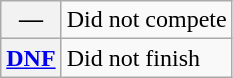<table class="wikitable">
<tr>
<th scope="row">—</th>
<td>Did not compete</td>
</tr>
<tr>
<th scope="row"><a href='#'>DNF</a></th>
<td>Did not finish</td>
</tr>
</table>
